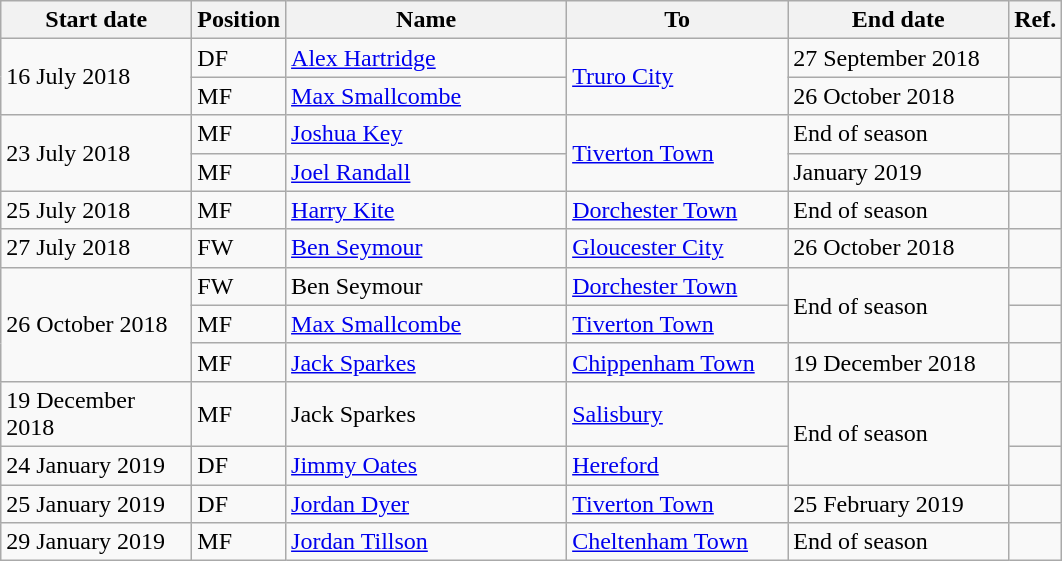<table class="wikitable">
<tr>
<th style="width:120px">Start date</th>
<th style="width:50px">Position</th>
<th style="width:180px">Name</th>
<th style="width:140px;">To</th>
<th style="width:140px;">End date</th>
<th style="width:25px">Ref.</th>
</tr>
<tr>
<td rowspan="2">16 July 2018</td>
<td>DF</td>
<td> <a href='#'>Alex Hartridge</a></td>
<td rowspan="2"><a href='#'>Truro City</a></td>
<td>27 September 2018</td>
<td></td>
</tr>
<tr>
<td>MF</td>
<td> <a href='#'>Max Smallcombe</a></td>
<td>26 October 2018</td>
<td></td>
</tr>
<tr>
<td rowspan="2">23 July 2018</td>
<td>MF</td>
<td> <a href='#'>Joshua Key</a></td>
<td rowspan="2"><a href='#'>Tiverton Town</a></td>
<td>End of season</td>
<td></td>
</tr>
<tr>
<td>MF</td>
<td> <a href='#'>Joel Randall</a></td>
<td>January 2019</td>
<td></td>
</tr>
<tr>
<td>25 July 2018</td>
<td>MF</td>
<td> <a href='#'>Harry Kite</a></td>
<td><a href='#'>Dorchester Town</a></td>
<td>End of season</td>
<td></td>
</tr>
<tr>
<td>27 July 2018</td>
<td>FW</td>
<td> <a href='#'>Ben Seymour</a></td>
<td><a href='#'>Gloucester City</a></td>
<td>26 October 2018</td>
<td></td>
</tr>
<tr>
<td rowspan=3>26 October 2018</td>
<td>FW</td>
<td> Ben Seymour</td>
<td><a href='#'>Dorchester Town</a></td>
<td rowspan=2>End of season</td>
<td></td>
</tr>
<tr>
<td>MF</td>
<td> <a href='#'>Max Smallcombe</a></td>
<td><a href='#'>Tiverton Town</a></td>
<td></td>
</tr>
<tr>
<td>MF</td>
<td> <a href='#'>Jack Sparkes</a></td>
<td><a href='#'>Chippenham Town</a></td>
<td>19 December 2018</td>
<td></td>
</tr>
<tr>
<td>19 December 2018</td>
<td>MF</td>
<td> Jack Sparkes</td>
<td><a href='#'>Salisbury</a></td>
<td rowspan=2>End of season</td>
<td></td>
</tr>
<tr>
<td>24 January 2019</td>
<td>DF</td>
<td> <a href='#'>Jimmy Oates</a></td>
<td><a href='#'>Hereford</a></td>
<td></td>
</tr>
<tr>
<td>25 January 2019</td>
<td>DF</td>
<td> <a href='#'>Jordan Dyer</a></td>
<td><a href='#'>Tiverton Town</a></td>
<td>25 February 2019</td>
<td></td>
</tr>
<tr>
<td>29 January 2019</td>
<td>MF</td>
<td> <a href='#'>Jordan Tillson</a></td>
<td><a href='#'>Cheltenham Town</a></td>
<td>End of season</td>
<td></td>
</tr>
</table>
